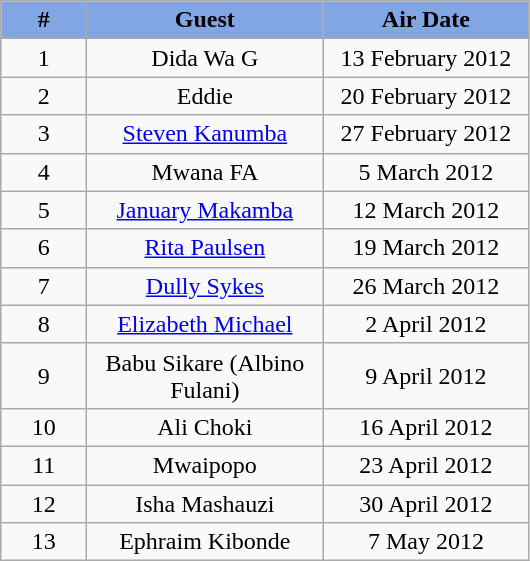<table class="wikitable" style="text-align:center;">
<tr>
<th width="50" style="background:#81a6e3">#</th>
<th width="150" style="background:#81a6e3">Guest</th>
<th width="130" style="background:#81a6e3">Air Date</th>
</tr>
<tr>
<td>1</td>
<td>Dida Wa G</td>
<td>13 February 2012</td>
</tr>
<tr>
<td>2</td>
<td>Eddie</td>
<td>20 February 2012</td>
</tr>
<tr>
<td>3</td>
<td><a href='#'>Steven Kanumba</a></td>
<td>27 February 2012</td>
</tr>
<tr>
<td>4</td>
<td>Mwana FA</td>
<td>5 March 2012</td>
</tr>
<tr>
<td>5</td>
<td><a href='#'>January Makamba</a></td>
<td>12 March 2012</td>
</tr>
<tr>
<td>6</td>
<td><a href='#'>Rita Paulsen</a></td>
<td>19 March 2012</td>
</tr>
<tr>
<td>7</td>
<td><a href='#'>Dully Sykes</a></td>
<td>26 March 2012</td>
</tr>
<tr>
<td>8</td>
<td><a href='#'>Elizabeth Michael</a></td>
<td>2 April 2012</td>
</tr>
<tr>
<td>9</td>
<td>Babu Sikare (Albino Fulani)</td>
<td>9 April 2012</td>
</tr>
<tr>
<td>10</td>
<td>Ali Choki</td>
<td>16 April 2012</td>
</tr>
<tr>
<td>11</td>
<td>Mwaipopo</td>
<td>23 April 2012</td>
</tr>
<tr>
<td>12</td>
<td>Isha Mashauzi</td>
<td>30 April 2012</td>
</tr>
<tr>
<td>13</td>
<td>Ephraim Kibonde</td>
<td>7 May 2012</td>
</tr>
</table>
